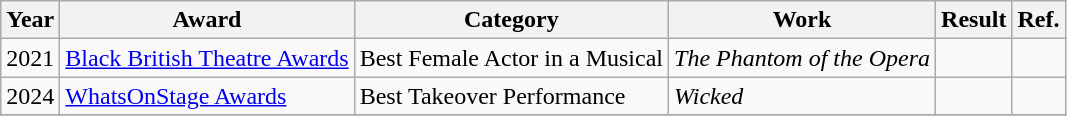<table class="wikitable plainrowheaders">
<tr>
<th>Year</th>
<th>Award</th>
<th>Category</th>
<th>Work</th>
<th>Result</th>
<th>Ref.</th>
</tr>
<tr>
<td>2021</td>
<td><a href='#'>Black British Theatre Awards</a></td>
<td>Best Female Actor in a Musical</td>
<td><em>The Phantom of the Opera</em></td>
<td></td>
<td></td>
</tr>
<tr>
<td>2024</td>
<td><a href='#'>WhatsOnStage Awards</a></td>
<td>Best Takeover Performance</td>
<td><em>Wicked</em></td>
<td></td>
<td></td>
</tr>
<tr>
</tr>
</table>
